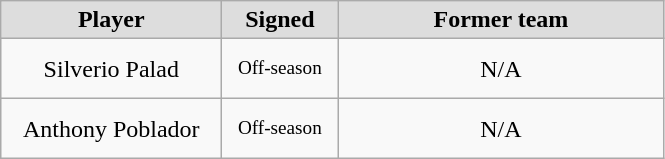<table class="wikitable" style="text-align: center">
<tr align="center" bgcolor="#dddddd">
<td style="width:140px"><strong>Player</strong></td>
<td style="width:70px"><strong>Signed</strong></td>
<td style="width:210px"><strong>Former team</strong></td>
</tr>
<tr style="height:40px">
<td>Silverio Palad</td>
<td style="font-size: 80%">Off-season</td>
<td>N/A</td>
</tr>
<tr style="height:40px">
<td>Anthony Poblador</td>
<td style="font-size: 80%">Off-season</td>
<td>N/A</td>
</tr>
</table>
